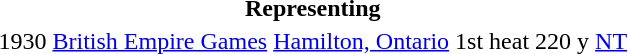<table>
<tr>
<th colspan="6">Representing </th>
</tr>
<tr>
<td>1930</td>
<td><a href='#'>British Empire Games</a></td>
<td><a href='#'>Hamilton, Ontario</a></td>
<td>1st heat</td>
<td>220 y</td>
<td><a href='#'>NT</a></td>
</tr>
</table>
